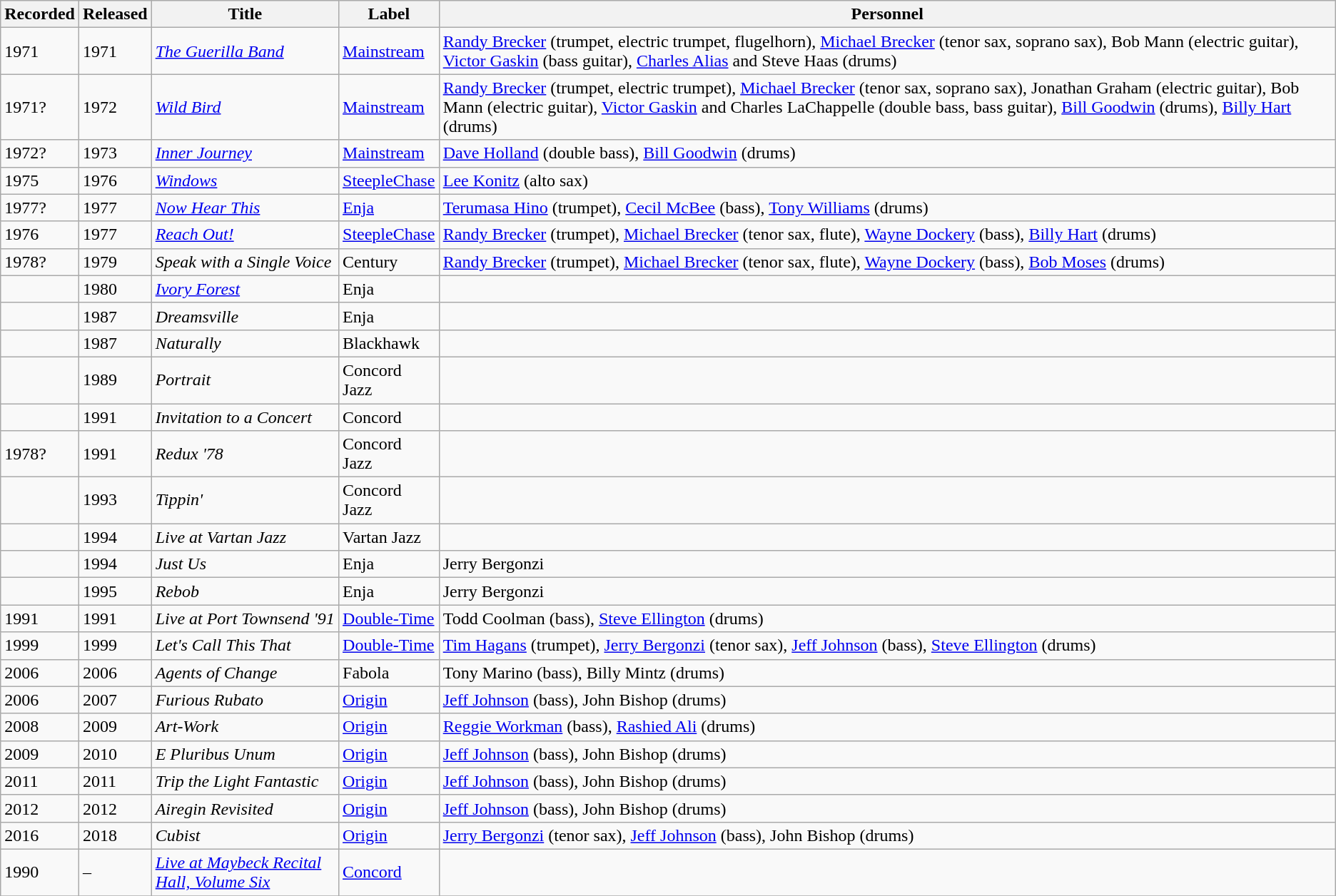<table class="wikitable sortable">
<tr>
<th>Recorded</th>
<th>Released</th>
<th>Title</th>
<th>Label</th>
<th>Personnel</th>
</tr>
<tr>
<td>1971</td>
<td>1971</td>
<td><em><a href='#'>The Guerilla Band</a></em></td>
<td><a href='#'>Mainstream</a></td>
<td><a href='#'>Randy Brecker</a> (trumpet, electric trumpet, flugelhorn), <a href='#'>Michael Brecker</a> (tenor sax, soprano sax), Bob Mann (electric guitar), <a href='#'>Victor Gaskin</a> (bass guitar), <a href='#'>Charles Alias</a> and Steve Haas (drums)</td>
</tr>
<tr>
<td>1971?</td>
<td>1972</td>
<td><em><a href='#'>Wild Bird</a></em></td>
<td><a href='#'>Mainstream</a></td>
<td><a href='#'>Randy Brecker</a> (trumpet, electric trumpet), <a href='#'>Michael Brecker</a> (tenor sax, soprano sax), Jonathan Graham (electric guitar), Bob Mann (electric guitar), <a href='#'>Victor Gaskin</a> and Charles LaChappelle (double bass, bass guitar), <a href='#'>Bill Goodwin</a> (drums), <a href='#'>Billy Hart</a> (drums)</td>
</tr>
<tr>
<td>1972?</td>
<td>1973</td>
<td><em><a href='#'>Inner Journey</a></em></td>
<td><a href='#'>Mainstream</a></td>
<td><a href='#'>Dave Holland</a> (double bass), <a href='#'>Bill Goodwin</a> (drums)</td>
</tr>
<tr>
<td>1975</td>
<td>1976</td>
<td><em><a href='#'>Windows</a></em></td>
<td><a href='#'>SteepleChase</a></td>
<td><a href='#'>Lee Konitz</a> (alto sax)</td>
</tr>
<tr>
<td>1977?</td>
<td>1977</td>
<td><em><a href='#'>Now Hear This</a></em></td>
<td><a href='#'>Enja</a></td>
<td><a href='#'>Terumasa Hino</a> (trumpet), <a href='#'>Cecil McBee</a> (bass), <a href='#'>Tony Williams</a> (drums)</td>
</tr>
<tr>
<td>1976</td>
<td>1977</td>
<td><em><a href='#'>Reach Out!</a></em></td>
<td><a href='#'>SteepleChase</a></td>
<td><a href='#'>Randy Brecker</a> (trumpet), <a href='#'>Michael Brecker</a> (tenor sax, flute), <a href='#'>Wayne Dockery</a> (bass), <a href='#'>Billy Hart</a> (drums)</td>
</tr>
<tr>
<td>1978?</td>
<td>1979</td>
<td><em>Speak with a Single Voice</em></td>
<td>Century</td>
<td><a href='#'>Randy Brecker</a> (trumpet), <a href='#'>Michael Brecker</a> (tenor sax, flute), <a href='#'>Wayne Dockery</a> (bass), <a href='#'>Bob Moses</a> (drums)</td>
</tr>
<tr>
<td></td>
<td>1980</td>
<td><em><a href='#'>Ivory Forest</a></em></td>
<td>Enja</td>
<td></td>
</tr>
<tr>
<td></td>
<td>1987</td>
<td><em>Dreamsville</em></td>
<td>Enja</td>
<td></td>
</tr>
<tr>
<td></td>
<td>1987</td>
<td><em>Naturally</em></td>
<td>Blackhawk</td>
<td></td>
</tr>
<tr>
<td></td>
<td>1989</td>
<td><em>Portrait</em></td>
<td>Concord Jazz</td>
<td></td>
</tr>
<tr>
<td></td>
<td>1991</td>
<td><em>Invitation to a Concert</em></td>
<td>Concord</td>
<td></td>
</tr>
<tr>
<td>1978?</td>
<td>1991</td>
<td><em>Redux '78</em></td>
<td>Concord Jazz</td>
<td></td>
</tr>
<tr>
<td></td>
<td>1993</td>
<td><em>Tippin' </em></td>
<td>Concord Jazz</td>
<td></td>
</tr>
<tr>
<td></td>
<td>1994</td>
<td><em>Live at Vartan Jazz</em></td>
<td>Vartan Jazz</td>
<td></td>
</tr>
<tr>
<td></td>
<td>1994</td>
<td><em>Just Us</em></td>
<td>Enja</td>
<td>Jerry Bergonzi</td>
</tr>
<tr>
<td></td>
<td>1995</td>
<td><em>Rebob</em></td>
<td>Enja</td>
<td>Jerry Bergonzi</td>
</tr>
<tr>
<td>1991</td>
<td>1991</td>
<td><em>Live at Port Townsend '91</em></td>
<td><a href='#'>Double-Time</a></td>
<td>Todd Coolman (bass), <a href='#'>Steve Ellington</a> (drums)</td>
</tr>
<tr>
<td>1999</td>
<td>1999</td>
<td><em>Let's Call This That</em></td>
<td><a href='#'>Double-Time</a></td>
<td><a href='#'>Tim Hagans</a> (trumpet), <a href='#'>Jerry Bergonzi</a> (tenor sax), <a href='#'>Jeff Johnson</a> (bass), <a href='#'>Steve Ellington</a> (drums)</td>
</tr>
<tr>
<td>2006</td>
<td>2006</td>
<td><em>Agents of Change</em></td>
<td>Fabola</td>
<td>Tony Marino (bass), Billy Mintz (drums)</td>
</tr>
<tr>
<td>2006</td>
<td>2007</td>
<td><em>Furious Rubato</em></td>
<td><a href='#'>Origin</a></td>
<td><a href='#'>Jeff Johnson</a> (bass), John Bishop (drums)</td>
</tr>
<tr>
<td>2008</td>
<td>2009</td>
<td><em>Art-Work</em></td>
<td><a href='#'>Origin</a></td>
<td><a href='#'>Reggie Workman</a> (bass), <a href='#'>Rashied Ali</a> (drums)</td>
</tr>
<tr>
<td>2009</td>
<td>2010</td>
<td><em>E Pluribus Unum</em></td>
<td><a href='#'>Origin</a></td>
<td><a href='#'>Jeff Johnson</a> (bass), John Bishop (drums)</td>
</tr>
<tr>
<td>2011</td>
<td>2011</td>
<td><em>Trip the Light Fantastic</em></td>
<td><a href='#'>Origin</a></td>
<td><a href='#'>Jeff Johnson</a> (bass), John Bishop (drums)</td>
</tr>
<tr>
<td>2012</td>
<td>2012</td>
<td><em>Airegin Revisited</em></td>
<td><a href='#'>Origin</a></td>
<td><a href='#'>Jeff Johnson</a> (bass), John Bishop (drums)</td>
</tr>
<tr>
<td>2016</td>
<td>2018</td>
<td><em>Cubist</em></td>
<td><a href='#'>Origin</a></td>
<td><a href='#'>Jerry Bergonzi</a> (tenor sax), <a href='#'>Jeff Johnson</a> (bass), John Bishop (drums)</td>
</tr>
<tr>
<td>1990</td>
<td>–</td>
<td><em><a href='#'>Live at Maybeck Recital Hall, Volume Six</a></em></td>
<td><a href='#'>Concord</a></td>
<td></td>
</tr>
<tr>
</tr>
</table>
